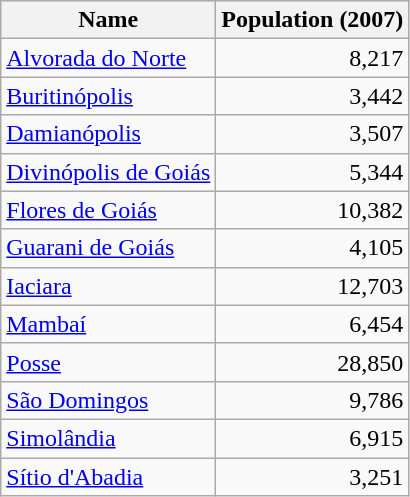<table class="wikitable">
<tr>
<th>Name</th>
<th>Population (2007)</th>
</tr>
<tr>
<td><a href='#'>Alvorada do Norte</a></td>
<td align=right>8,217</td>
</tr>
<tr>
<td><a href='#'>Buritinópolis</a></td>
<td align=right>3,442</td>
</tr>
<tr>
<td><a href='#'>Damianópolis</a></td>
<td align=right>3,507</td>
</tr>
<tr>
<td><a href='#'>Divinópolis de Goiás</a></td>
<td align=right>5,344</td>
</tr>
<tr>
<td><a href='#'>Flores de Goiás</a></td>
<td align=right>10,382</td>
</tr>
<tr>
<td><a href='#'>Guarani de Goiás</a></td>
<td align=right>4,105</td>
</tr>
<tr>
<td><a href='#'>Iaciara</a></td>
<td align=right>12,703</td>
</tr>
<tr>
<td><a href='#'>Mambaí</a></td>
<td align=right>6,454</td>
</tr>
<tr>
<td><a href='#'>Posse</a></td>
<td align=right>28,850</td>
</tr>
<tr>
<td><a href='#'>São Domingos</a></td>
<td align=right>9,786</td>
</tr>
<tr>
<td><a href='#'>Simolândia</a></td>
<td align=right>6,915</td>
</tr>
<tr>
<td><a href='#'>Sítio d'Abadia</a></td>
<td align=right>3,251</td>
</tr>
</table>
